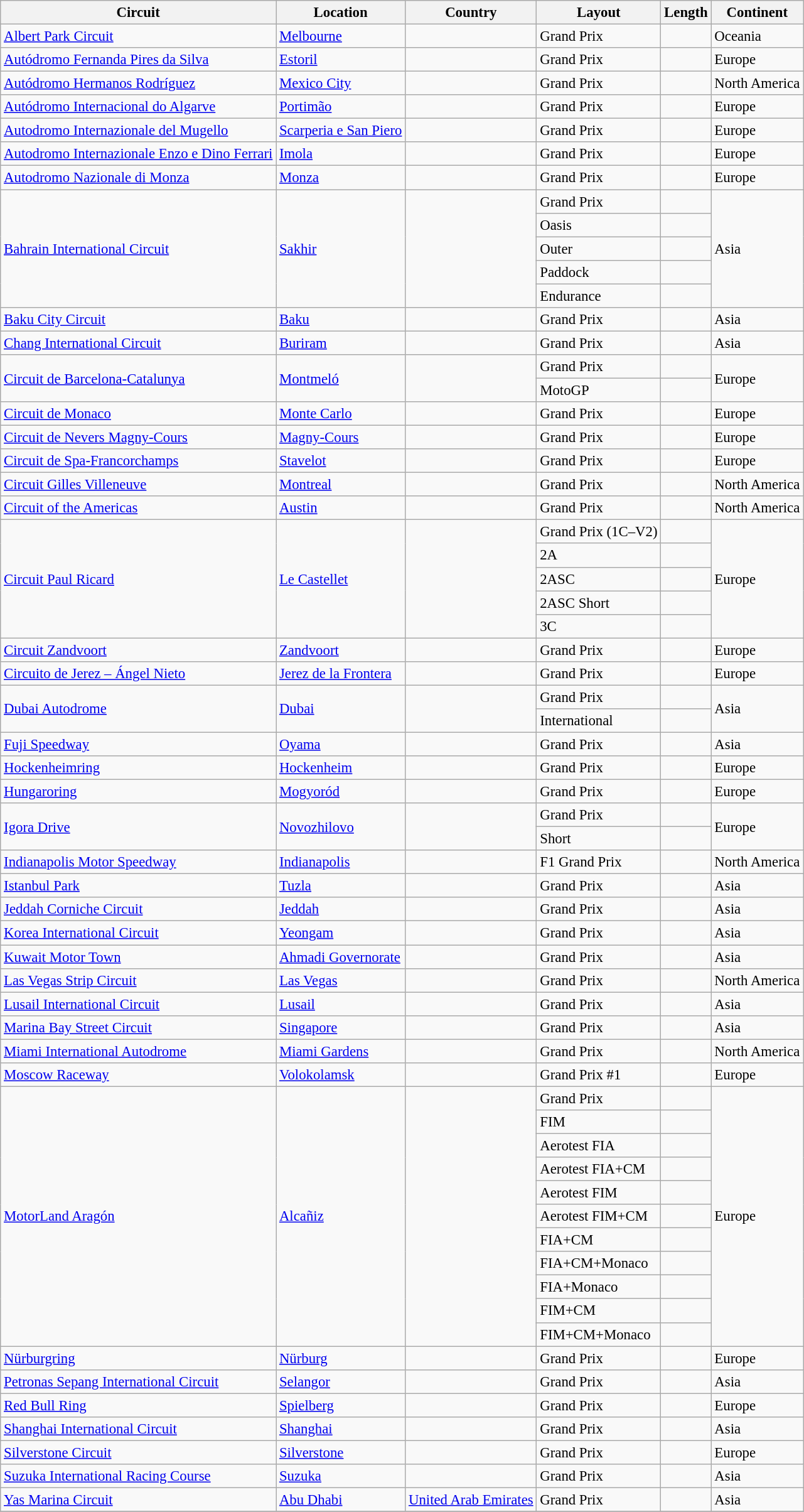<table class="wikitable sortable" style="font-size: 95%;">
<tr>
<th>Circuit</th>
<th>Location</th>
<th>Country</th>
<th>Layout</th>
<th>Length</th>
<th>Continent</th>
</tr>
<tr>
<td><a href='#'>Albert Park Circuit</a></td>
<td><a href='#'>Melbourne</a></td>
<td></td>
<td>Grand Prix</td>
<td></td>
<td>Oceania</td>
</tr>
<tr>
<td><a href='#'>Autódromo Fernanda Pires da Silva</a></td>
<td><a href='#'>Estoril</a></td>
<td></td>
<td>Grand Prix</td>
<td></td>
<td>Europe</td>
</tr>
<tr>
<td><a href='#'>Autódromo Hermanos Rodríguez</a></td>
<td><a href='#'>Mexico City</a></td>
<td></td>
<td>Grand Prix</td>
<td></td>
<td>North America</td>
</tr>
<tr>
<td><a href='#'>Autódromo Internacional do Algarve</a></td>
<td><a href='#'>Portimão</a></td>
<td></td>
<td>Grand Prix</td>
<td></td>
<td>Europe</td>
</tr>
<tr>
<td><a href='#'>Autodromo Internazionale del Mugello</a></td>
<td><a href='#'>Scarperia e San Piero</a></td>
<td></td>
<td>Grand Prix</td>
<td></td>
<td>Europe</td>
</tr>
<tr>
<td><a href='#'>Autodromo Internazionale Enzo e Dino Ferrari</a></td>
<td><a href='#'>Imola</a></td>
<td></td>
<td>Grand Prix</td>
<td></td>
<td>Europe</td>
</tr>
<tr>
<td><a href='#'>Autodromo Nazionale di Monza</a></td>
<td><a href='#'>Monza</a></td>
<td></td>
<td>Grand Prix</td>
<td></td>
<td>Europe</td>
</tr>
<tr>
<td rowspan="5"><a href='#'>Bahrain International Circuit</a></td>
<td rowspan="5"><a href='#'>Sakhir</a></td>
<td rowspan="5"></td>
<td>Grand Prix</td>
<td></td>
<td rowspan="5">Asia</td>
</tr>
<tr>
<td>Oasis</td>
<td></td>
</tr>
<tr>
<td>Outer</td>
<td></td>
</tr>
<tr>
<td>Paddock</td>
<td></td>
</tr>
<tr>
<td>Endurance</td>
<td></td>
</tr>
<tr>
<td><a href='#'>Baku City Circuit</a></td>
<td><a href='#'>Baku</a></td>
<td></td>
<td>Grand Prix</td>
<td></td>
<td>Asia</td>
</tr>
<tr>
<td><a href='#'>Chang International Circuit</a></td>
<td><a href='#'>Buriram</a></td>
<td></td>
<td>Grand Prix</td>
<td></td>
<td>Asia</td>
</tr>
<tr>
<td rowspan="2"><a href='#'>Circuit de Barcelona-Catalunya</a></td>
<td rowspan="2"><a href='#'>Montmeló</a></td>
<td rowspan="2"></td>
<td>Grand Prix</td>
<td></td>
<td rowspan="2">Europe</td>
</tr>
<tr>
<td>MotoGP</td>
<td></td>
</tr>
<tr>
<td><a href='#'>Circuit de Monaco</a></td>
<td><a href='#'>Monte Carlo</a></td>
<td></td>
<td>Grand Prix</td>
<td></td>
<td>Europe</td>
</tr>
<tr>
<td><a href='#'>Circuit de Nevers Magny-Cours</a></td>
<td><a href='#'>Magny-Cours</a></td>
<td></td>
<td>Grand Prix</td>
<td></td>
<td>Europe</td>
</tr>
<tr>
<td><a href='#'>Circuit de Spa-Francorchamps</a></td>
<td><a href='#'>Stavelot</a></td>
<td></td>
<td>Grand Prix</td>
<td></td>
<td>Europe</td>
</tr>
<tr>
<td><a href='#'>Circuit Gilles Villeneuve</a></td>
<td><a href='#'>Montreal</a></td>
<td></td>
<td>Grand Prix</td>
<td></td>
<td>North America</td>
</tr>
<tr>
<td><a href='#'>Circuit of the Americas</a></td>
<td><a href='#'>Austin</a></td>
<td></td>
<td>Grand Prix</td>
<td></td>
<td>North America</td>
</tr>
<tr>
<td rowspan="5"><a href='#'>Circuit Paul Ricard</a></td>
<td rowspan="5"><a href='#'>Le Castellet</a></td>
<td rowspan="5"></td>
<td>Grand Prix (1C–V2)</td>
<td></td>
<td rowspan="5">Europe</td>
</tr>
<tr>
<td>2A</td>
<td></td>
</tr>
<tr>
<td>2ASC</td>
<td></td>
</tr>
<tr>
<td>2ASC Short</td>
<td></td>
</tr>
<tr>
<td>3C</td>
<td></td>
</tr>
<tr>
<td><a href='#'>Circuit Zandvoort</a></td>
<td><a href='#'>Zandvoort</a></td>
<td></td>
<td>Grand Prix</td>
<td></td>
<td>Europe</td>
</tr>
<tr>
<td><a href='#'>Circuito de Jerez – Ángel Nieto</a></td>
<td><a href='#'>Jerez de la Frontera</a></td>
<td></td>
<td>Grand Prix</td>
<td></td>
<td>Europe</td>
</tr>
<tr>
<td rowspan="2"><a href='#'>Dubai Autodrome</a></td>
<td rowspan="2"><a href='#'>Dubai</a></td>
<td rowspan="2"></td>
<td>Grand Prix</td>
<td></td>
<td rowspan="2">Asia</td>
</tr>
<tr>
<td>International</td>
<td></td>
</tr>
<tr>
<td><a href='#'>Fuji Speedway</a></td>
<td><a href='#'>Oyama</a></td>
<td></td>
<td>Grand Prix</td>
<td></td>
<td>Asia</td>
</tr>
<tr>
<td><a href='#'>Hockenheimring</a></td>
<td><a href='#'>Hockenheim</a></td>
<td></td>
<td>Grand Prix</td>
<td></td>
<td>Europe</td>
</tr>
<tr>
<td><a href='#'>Hungaroring</a></td>
<td><a href='#'>Mogyoród</a></td>
<td></td>
<td>Grand Prix</td>
<td></td>
<td>Europe</td>
</tr>
<tr>
<td rowspan="2"><a href='#'>Igora Drive</a></td>
<td rowspan="2"><a href='#'>Novozhilovo</a></td>
<td rowspan="2"></td>
<td>Grand Prix</td>
<td></td>
<td rowspan="2">Europe</td>
</tr>
<tr>
<td>Short</td>
<td></td>
</tr>
<tr>
<td><a href='#'>Indianapolis Motor Speedway</a></td>
<td><a href='#'>Indianapolis</a></td>
<td></td>
<td>F1 Grand Prix</td>
<td></td>
<td>North America</td>
</tr>
<tr>
<td><a href='#'>Istanbul Park</a></td>
<td><a href='#'>Tuzla</a></td>
<td></td>
<td>Grand Prix</td>
<td></td>
<td>Asia</td>
</tr>
<tr>
<td><a href='#'>Jeddah Corniche Circuit</a></td>
<td><a href='#'>Jeddah</a></td>
<td></td>
<td>Grand Prix</td>
<td></td>
<td>Asia</td>
</tr>
<tr>
<td><a href='#'>Korea International Circuit</a></td>
<td><a href='#'>Yeongam</a></td>
<td></td>
<td>Grand Prix</td>
<td></td>
<td>Asia</td>
</tr>
<tr>
<td><a href='#'>Kuwait Motor Town</a></td>
<td><a href='#'>Ahmadi Governorate</a></td>
<td></td>
<td>Grand Prix</td>
<td></td>
<td>Asia</td>
</tr>
<tr>
<td><a href='#'>Las Vegas Strip Circuit</a></td>
<td><a href='#'>Las Vegas</a></td>
<td></td>
<td>Grand Prix</td>
<td></td>
<td>North America</td>
</tr>
<tr>
<td><a href='#'>Lusail International Circuit</a></td>
<td><a href='#'>Lusail</a></td>
<td></td>
<td>Grand Prix</td>
<td></td>
<td>Asia</td>
</tr>
<tr>
<td><a href='#'>Marina Bay Street Circuit</a></td>
<td><a href='#'>Singapore</a></td>
<td></td>
<td>Grand Prix</td>
<td></td>
<td>Asia</td>
</tr>
<tr>
<td><a href='#'>Miami International Autodrome</a></td>
<td><a href='#'>Miami Gardens</a></td>
<td></td>
<td>Grand Prix</td>
<td></td>
<td>North America</td>
</tr>
<tr>
<td><a href='#'>Moscow Raceway</a></td>
<td><a href='#'>Volokolamsk</a></td>
<td></td>
<td>Grand Prix #1</td>
<td></td>
<td>Europe</td>
</tr>
<tr>
<td rowspan="11"><a href='#'>MotorLand Aragón</a></td>
<td rowspan="11"><a href='#'>Alcañiz</a></td>
<td rowspan="11"></td>
<td>Grand Prix</td>
<td></td>
<td rowspan="11">Europe</td>
</tr>
<tr>
<td>FIM</td>
<td></td>
</tr>
<tr>
<td>Aerotest FIA</td>
<td></td>
</tr>
<tr>
<td>Aerotest FIA+CM</td>
<td></td>
</tr>
<tr>
<td>Aerotest FIM</td>
<td></td>
</tr>
<tr>
<td>Aerotest FIM+CM</td>
<td></td>
</tr>
<tr>
<td>FIA+CM</td>
<td></td>
</tr>
<tr>
<td>FIA+CM+Monaco</td>
<td></td>
</tr>
<tr>
<td>FIA+Monaco</td>
<td></td>
</tr>
<tr>
<td>FIM+CM</td>
<td></td>
</tr>
<tr>
<td>FIM+CM+Monaco</td>
<td></td>
</tr>
<tr>
<td><a href='#'>Nürburgring</a></td>
<td><a href='#'>Nürburg</a></td>
<td></td>
<td>Grand Prix</td>
<td></td>
<td>Europe</td>
</tr>
<tr>
<td><a href='#'>Petronas Sepang International Circuit</a></td>
<td><a href='#'>Selangor</a></td>
<td></td>
<td>Grand Prix</td>
<td></td>
<td>Asia</td>
</tr>
<tr>
<td><a href='#'>Red Bull Ring</a></td>
<td><a href='#'>Spielberg</a></td>
<td></td>
<td>Grand Prix</td>
<td></td>
<td>Europe</td>
</tr>
<tr>
<td><a href='#'>Shanghai International Circuit</a></td>
<td><a href='#'>Shanghai</a></td>
<td></td>
<td>Grand Prix</td>
<td></td>
<td>Asia</td>
</tr>
<tr>
<td><a href='#'>Silverstone Circuit</a></td>
<td><a href='#'>Silverstone</a></td>
<td></td>
<td>Grand Prix</td>
<td></td>
<td>Europe</td>
</tr>
<tr>
<td><a href='#'>Suzuka International Racing Course</a></td>
<td><a href='#'>Suzuka</a></td>
<td></td>
<td>Grand Prix</td>
<td></td>
<td>Asia</td>
</tr>
<tr>
<td><a href='#'>Yas Marina Circuit</a></td>
<td><a href='#'>Abu Dhabi</a></td>
<td> <a href='#'>United Arab Emirates</a></td>
<td>Grand Prix</td>
<td></td>
<td>Asia</td>
</tr>
<tr>
</tr>
</table>
